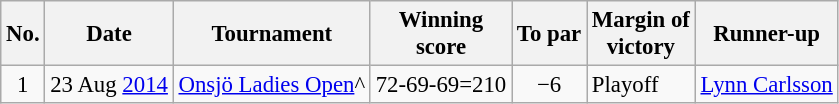<table class="wikitable" style="font-size:95%;">
<tr>
<th>No.</th>
<th>Date</th>
<th>Tournament</th>
<th>Winning<br>score</th>
<th>To par</th>
<th>Margin of<br>victory</th>
<th>Runner-up</th>
</tr>
<tr>
<td align=center>1</td>
<td align=right>23 Aug <a href='#'>2014</a></td>
<td><a href='#'>Onsjö Ladies Open</a>^</td>
<td align=right>72-69-69=210</td>
<td align=center>−6</td>
<td>Playoff</td>
<td> <a href='#'>Lynn Carlsson</a></td>
</tr>
</table>
